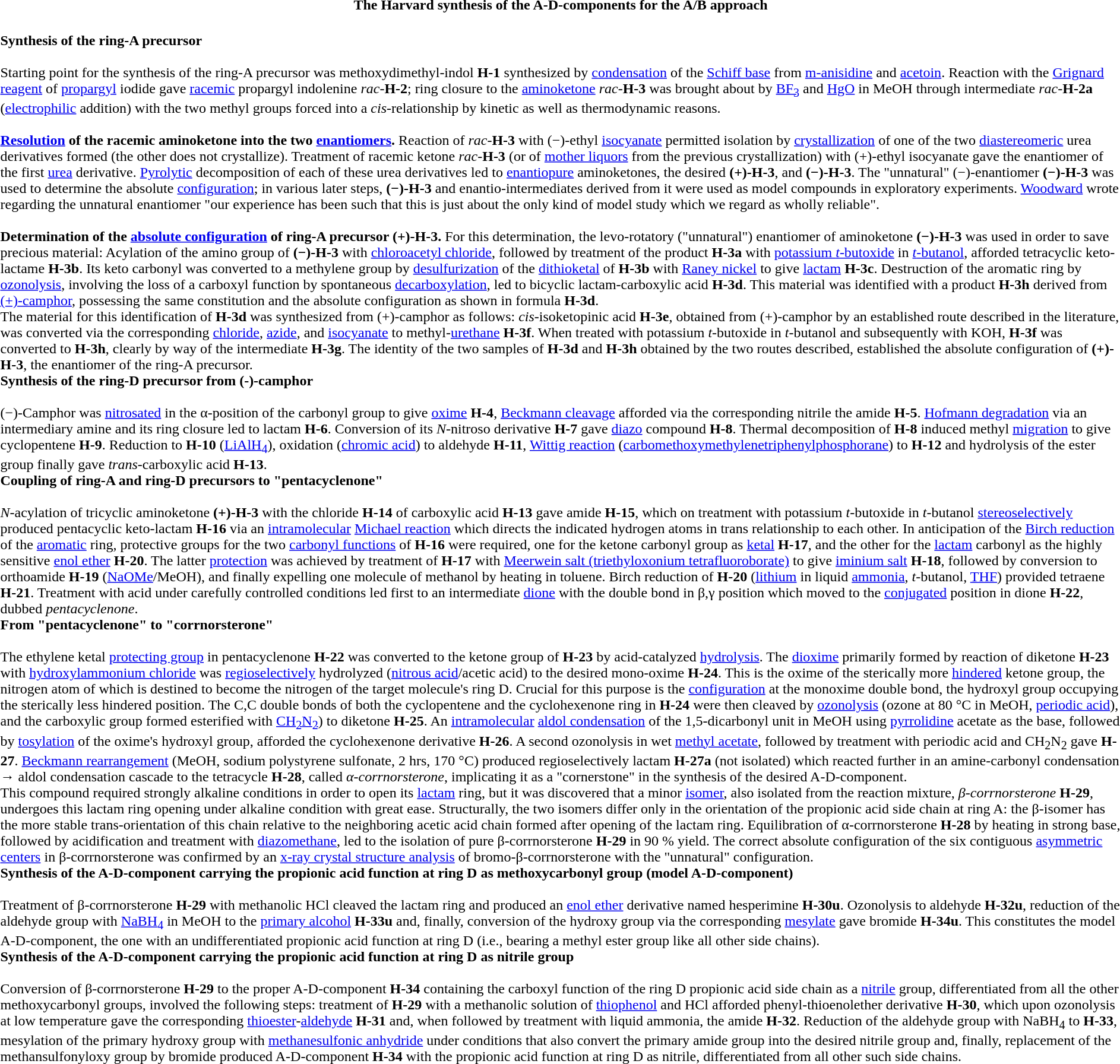<table class="toccolours collapsible collapsed" style="width:100%">
<tr>
<th>The Harvard synthesis of the A-D-components for the A/B approach</th>
</tr>
<tr>
<td><br><strong>Synthesis of the ring-A precursor</strong><br><br>Starting point for the synthesis of the ring-A precursor was methoxydimethyl-indol <strong>H-1</strong> synthesized by <a href='#'>condensation</a> of the <a href='#'>Schiff base</a> from <a href='#'>m-anisidine</a> and <a href='#'>acetoin</a>. Reaction with the <a href='#'>Grignard reagent</a> of <a href='#'>propargyl</a> iodide gave <a href='#'>racemic</a> propargyl indolenine <em>rac</em>-<strong>H-2</strong>; ring closure to the <a href='#'>aminoketone</a> <em>rac</em>-<strong>H-3</strong> was brought about by <a href='#'>BF<sub>3</sub></a> and <a href='#'>HgO</a> in MeOH through intermediate <em>rac</em>-<strong>H-2a</strong> (<a href='#'>electrophilic</a> addition) with the two methyl groups forced into a <em>cis</em>-relationship by kinetic as well as thermodynamic reasons.<br><br><strong><a href='#'>Resolution</a> of the racemic aminoketone into the two <a href='#'>enantiomers</a>. </strong>Reaction of <em>rac</em>-<strong>H-3</strong> with (−)-ethyl <a href='#'>isocyanate</a> permitted isolation by <a href='#'>crystallization</a> of one of the two <a href='#'>diastereomeric</a> urea derivatives formed (the other does not crystallize). Treatment of racemic ketone <em>rac</em>-<strong>H-3</strong> (or of <a href='#'>mother liquors</a> from the previous crystallization) with (+)-ethyl isocyanate gave the enantiomer of the first <a href='#'>urea</a> derivative. <a href='#'>Pyrolytic</a> decomposition of each of these urea derivatives led to <a href='#'>enantiopure</a> aminoketones, the desired <strong>(+)-H-3</strong>, and <strong>(−)-H-3</strong>. The "unnatural" (−)-enantiomer <strong>(−)-H-3</strong> was used to determine the absolute <a href='#'>configuration</a>; in various later steps, <strong>(−)-H-3</strong> and enantio-intermediates derived from it were used as model compounds in exploratory experiments. <a href='#'>Woodward</a> wrote regarding the unnatural enantiomer "our experience has been such that this is just about the only kind of model study which we regard as wholly reliable".<br><br><strong>Determination of the <a href='#'>absolute configuration</a> of ring-A precursor (+)-H-3.</strong> For this determination, the levo-rotatory ("unnatural") enantiomer of aminoketone <strong>(−)-H-3</strong> was used in order to save precious material: Acylation of the amino group of <strong>(−)-H-3</strong> with <a href='#'>chloroacetyl chloride</a>, followed by treatment of the product <strong>H-3a</strong> with <a href='#'>potassium <em>t</em>-butoxide</a> in <a href='#'><em>t</em>-butanol</a>, afforded tetracyclic keto-lactame <strong>H-3b</strong>. Its keto carbonyl was converted to a methylene group by <a href='#'>desulfurization</a> of the <a href='#'>dithioketal</a> of <strong>H-3b</strong> with <a href='#'>Raney nickel</a> to give <a href='#'>lactam</a> <strong>H-3c</strong>. Destruction of the aromatic ring by <a href='#'>ozonolysis</a>, involving the loss of a carboxyl function by spontaneous <a href='#'>decarboxylation</a>, led to bicyclic lactam-carboxylic acid <strong>H-3d</strong>. This material was identified with a product <strong>H-3h</strong> derived from <a href='#'>(+)-camphor</a>, possessing the same constitution and the absolute configuration as shown in formula <strong>H-3d</strong>.<br>The material for this identification of <strong>H-3d</strong> was synthesized from (+)-camphor as follows: <em>cis</em>-isoketopinic acid <strong>H-3e</strong>, obtained from (+)-camphor by an established route described in the literature, was converted via the corresponding <a href='#'>chloride</a>, <a href='#'>azide</a>, and <a href='#'>isocyanate</a> to methyl-<a href='#'>urethane</a> <strong>H-3f</strong>. When treated with potassium <em>t</em>-butoxide in <em>t</em>-butanol and subsequently with KOH, <strong>H-3f</strong> was converted to <strong>H-3h</strong>, clearly by way of the intermediate <strong>H-3g</strong>. The identity of the two samples of <strong>H-3d</strong> and <strong>H-3h</strong> obtained by the two routes described, established the absolute configuration of <strong>(+)-H-3</strong>, the enantiomer of the ring-A precursor.<br><strong>Synthesis of the ring-D precursor from (-)-camphor</strong><br><br>(−)-Camphor was <a href='#'>nitrosated</a> in the α-position of the carbonyl group to give <a href='#'>oxime</a> <strong>H-4</strong>, <a href='#'>Beckmann cleavage</a> afforded via the corresponding nitrile the amide <strong>H-5</strong>. <a href='#'>Hofmann degradation</a> via an intermediary amine and its ring closure led to lactam <strong>H-6</strong>. Conversion of its <em>N</em>-nitroso derivative <strong>H-7</strong> gave <a href='#'>diazo</a> compound <strong>H-8</strong>. Thermal decomposition of <strong>H-8</strong> induced methyl <a href='#'>migration</a> to give cyclopentene <strong>H-9</strong>. Reduction to <strong>H-10</strong> (<a href='#'>LiAlH<sub>4</sub></a>), oxidation (<a href='#'>chromic acid</a>) to aldehyde <strong>H-11</strong>, <a href='#'>Wittig reaction</a> (<a href='#'>carbomethoxymethylenetriphenylphosphorane</a>) to <strong>H-12</strong> and hydrolysis of the ester group finally gave <em>trans</em>-carboxylic acid <strong>H-13</strong>.
<br><strong>Coupling of ring-A and ring-D precursors to "pentacyclenone"</strong><br><br><em>N</em>-acylation of tricyclic aminoketone <strong>(+)-H-3</strong> with the chloride <strong>H-14</strong> of carboxylic acid <strong>H-13</strong> gave amide <strong>H-15</strong>, which on treatment with potassium <em>t</em>-butoxide in <em>t</em>-butanol <a href='#'>stereoselectively</a> produced pentacyclic keto-lactam <strong>H-16</strong> via an <a href='#'>intramolecular</a> <a href='#'>Michael reaction</a> which directs the indicated hydrogen atoms in trans relationship to each other. In anticipation of the <a href='#'>Birch reduction</a> of the <a href='#'>aromatic</a> ring, protective groups for the two <a href='#'>carbonyl functions</a> of <strong>H-16</strong> were required, one for the ketone carbonyl group as <a href='#'>ketal</a> <strong>H-17</strong>, and the other for the <a href='#'>lactam</a> carbonyl as the highly sensitive <a href='#'>enol ether</a> <strong>H-20</strong>. The latter <a href='#'>protection</a> was achieved by treatment of <strong>H-17</strong> with <a href='#'>Meerwein salt (triethyloxonium tetrafluoroborate)</a> to give <a href='#'>iminium salt</a> <strong>H-18</strong>, followed by conversion to orthoamide <strong>H-19</strong> (<a href='#'>NaOMe</a>/MeOH), and finally expelling one molecule of methanol by heating in toluene. Birch reduction of <strong>H-20</strong> (<a href='#'>lithium</a> in liquid <a href='#'>ammonia</a>, <em>t</em>-butanol, <a href='#'>THF</a>) provided tetraene <strong>H-21</strong>. Treatment with acid under carefully controlled conditions led first to an intermediate <a href='#'>dione</a> with the double bond in β,γ position which moved to the <a href='#'>conjugated</a> position in dione <strong>H-22</strong>, dubbed <em>pentacyclenone</em>.<br><strong>From "pentacyclenone" to "corrnorsterone"</strong><br><br>The ethylene ketal <a href='#'>protecting group</a> in pentacyclenone <strong>H-22</strong> was converted to the ketone group of <strong>H-23</strong> by acid-catalyzed <a href='#'>hydrolysis</a>. The <a href='#'>dioxime</a> primarily formed by reaction of diketone <strong>H-23</strong> with <a href='#'>hydroxylammonium chloride</a> was <a href='#'>regioselectively</a> hydrolyzed (<a href='#'>nitrous acid</a>/acetic acid) to the desired mono-oxime <strong>H-24</strong>. This is the oxime of the sterically more <a href='#'>hindered</a> ketone group, the nitrogen atom of which is destined to become the nitrogen of the target molecule's ring D. Crucial for this purpose is the <a href='#'>configuration</a> at the monoxime double bond, the hydroxyl group occupying the sterically less hindered position. The C,C double bonds of both the cyclopentene and the cyclohexenone ring in <strong>H-24</strong> were then cleaved by <a href='#'>ozonolysis</a> (ozone at 80 °C in MeOH, <a href='#'>periodic acid</a>), and the carboxylic group formed esterified with <a href='#'>CH<sub>2</sub>N<sub>2</sub></a>) to diketone <strong>H-25</strong>. An <a href='#'>intramolecular</a> <a href='#'>aldol condensation</a> of the 1,5-dicarbonyl unit in MeOH using <a href='#'>pyrrolidine</a> acetate as the base, followed by <a href='#'>tosylation</a> of the oxime's hydroxyl group, afforded the cyclohexenone derivative <strong>H-26</strong>. A second ozonolysis in wet <a href='#'>methyl acetate</a>, followed by treatment with periodic acid and CH<sub>2</sub>N<sub>2</sub> gave <strong>H-27</strong>. <a href='#'>Beckmann rearrangement</a> (MeOH, sodium polystyrene sulfonate, 2 hrs, 170 °C) produced regioselectively lactam <strong>H-27a</strong> (not isolated) which reacted further in an amine-carbonyl condensation → aldol condensation cascade to the tetracycle <strong>H-28</strong>, called <em>α-corrnorsterone</em>, implicating it as a "cornerstone" in the synthesis of the desired A-D-component.<br>This compound required strongly alkaline conditions in order to open its <a href='#'>lactam</a> ring, but it was discovered that a minor <a href='#'>isomer</a>, also isolated from the reaction mixture, <em>β-corrnorsterone</em> <strong>H-29</strong>, undergoes this lactam ring opening under alkaline condition with great ease. Structurally, the two isomers differ only in the orientation of the propionic acid side chain at ring A: the β-isomer has the more stable trans-orientation of this chain relative to the neighboring acetic acid chain formed after opening of the lactam ring. Equilibration of α-corrnorsterone <strong>H-28</strong> by heating in strong base, followed by acidification and treatment with <a href='#'>diazomethane</a>, led to the isolation of pure β-corrnorsterone <strong>H-29</strong> in 90 % yield. The correct absolute configuration of the six contiguous <a href='#'>asymmetric centers</a> in β-corrnorsterone was confirmed by an <a href='#'>x-ray crystal structure analysis</a> of bromo-β-corrnorsterone with the "unnatural" configuration.
<br>
<strong>Synthesis of the A-D-component carrying the propionic acid function at ring D as methoxycarbonyl group (model A-D-component)</strong><br><br>Treatment of β-corrnorsterone <strong>H-29</strong> with methanolic HCl cleaved the lactam ring and produced an <a href='#'>enol ether</a> derivative named hesperimine <strong>H-30u</strong>. Ozonolysis to aldehyde <strong>H-32u</strong>, reduction of the aldehyde group with <a href='#'>NaBH<sub>4</sub></a> in MeOH to the <a href='#'>primary alcohol</a> <strong>H-33u</strong> and, finally, conversion of the hydroxy group via the corresponding <a href='#'>mesylate</a> gave bromide <strong>H-34u</strong>. This constitutes the model A-D-component, the one with an undifferentiated propionic acid function at ring D (i.e., bearing a methyl ester group like all other side chains).
<br>
<strong>Synthesis of the A-D-component carrying the propionic acid function at ring D as nitrile group</strong><br><br>Conversion of β-corrnorsterone <strong>H-29</strong> to the proper A-D-component <strong>H-34</strong> containing the carboxyl function of the ring D propionic acid side chain as a <a href='#'>nitrile</a> group, differentiated from all the other methoxycarbonyl groups, involved the following steps: treatment of <strong>H-29</strong> with a methanolic solution of <a href='#'>thiophenol</a> and HCl afforded phenyl-thioenolether derivative <strong>H-30</strong>, which upon ozonolysis at low temperature gave the corresponding <a href='#'>thioester</a>-<a href='#'>aldehyde</a> <strong>H-31</strong> and, when followed by treatment with liquid ammonia, the amide <strong>H-32</strong>. Reduction of the aldehyde group with NaBH<sub>4</sub> to <strong>H-33</strong>, mesylation of the primary hydroxy group with <a href='#'>methanesulfonic anhydride</a> under conditions that also convert the primary amide group into the desired nitrile group and, finally, replacement of the methansulfonyloxy group by bromide produced A-D-component <strong>H-34</strong> with the propionic acid function at ring D as nitrile, differentiated from all other such side chains.</td>
</tr>
</table>
